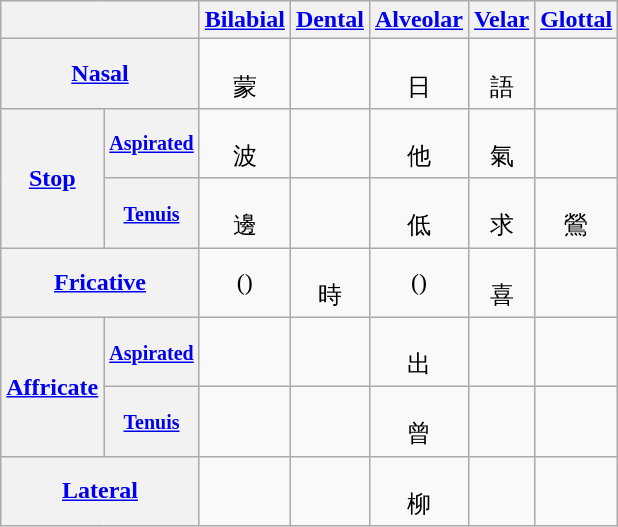<table class="wikitable">
<tr>
<th colspan=2></th>
<th><a href='#'>Bilabial</a></th>
<th><a href='#'>Dental</a></th>
<th><a href='#'>Alveolar</a></th>
<th><a href='#'>Velar</a></th>
<th><a href='#'>Glottal</a></th>
</tr>
<tr align=center>
<th colspan=2><a href='#'>Nasal</a></th>
<td><br>蒙</td>
<td></td>
<td><br>日</td>
<td><br>語</td>
<td></td>
</tr>
<tr align=center>
<th rowspan=2><a href='#'>Stop</a></th>
<th><small><a href='#'>Aspirated</a></small></th>
<td><br>波</td>
<td></td>
<td><br>他</td>
<td><br>氣</td>
<td></td>
</tr>
<tr align=center>
<th><small><a href='#'>Tenuis</a></small></th>
<td><br>邊</td>
<td></td>
<td><br>低</td>
<td><br>求</td>
<td><br>鶯</td>
</tr>
<tr align=center>
<th colspan=2><a href='#'>Fricative</a></th>
<td>(<em></em>)</td>
<td><br>時</td>
<td>(<em></em>)</td>
<td><br>喜</td>
<td></td>
</tr>
<tr align=center>
<th rowspan=2><a href='#'>Affricate</a></th>
<th><small><a href='#'>Aspirated</a></small></th>
<td></td>
<td></td>
<td><br>出</td>
<td></td>
<td></td>
</tr>
<tr align=center>
<th><small><a href='#'>Tenuis</a></small></th>
<td></td>
<td></td>
<td><br>曾</td>
<td></td>
<td></td>
</tr>
<tr align=center>
<th colspan=2><a href='#'>Lateral</a></th>
<td></td>
<td></td>
<td><br>柳</td>
<td></td>
<td></td>
</tr>
</table>
